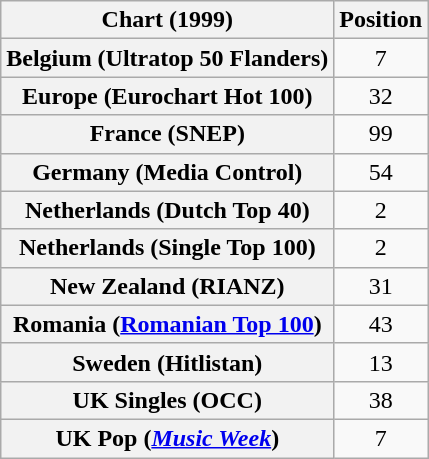<table class="wikitable sortable plainrowheaders" style="text-align:center">
<tr>
<th>Chart (1999)</th>
<th>Position</th>
</tr>
<tr>
<th scope="row">Belgium (Ultratop 50 Flanders)</th>
<td>7</td>
</tr>
<tr>
<th scope="row">Europe (Eurochart Hot 100)</th>
<td>32</td>
</tr>
<tr>
<th scope="row">France (SNEP)</th>
<td>99</td>
</tr>
<tr>
<th scope="row">Germany (Media Control)</th>
<td>54</td>
</tr>
<tr>
<th scope="row">Netherlands (Dutch Top 40)</th>
<td>2</td>
</tr>
<tr>
<th scope="row">Netherlands (Single Top 100)</th>
<td>2</td>
</tr>
<tr>
<th scope="row">New Zealand (RIANZ)</th>
<td>31</td>
</tr>
<tr>
<th scope="row">Romania (<a href='#'>Romanian Top 100</a>)</th>
<td>43</td>
</tr>
<tr>
<th scope="row">Sweden (Hitlistan)</th>
<td>13</td>
</tr>
<tr>
<th scope="row">UK Singles (OCC)</th>
<td>38</td>
</tr>
<tr>
<th scope="row">UK Pop (<em><a href='#'>Music Week</a></em>)</th>
<td>7</td>
</tr>
</table>
